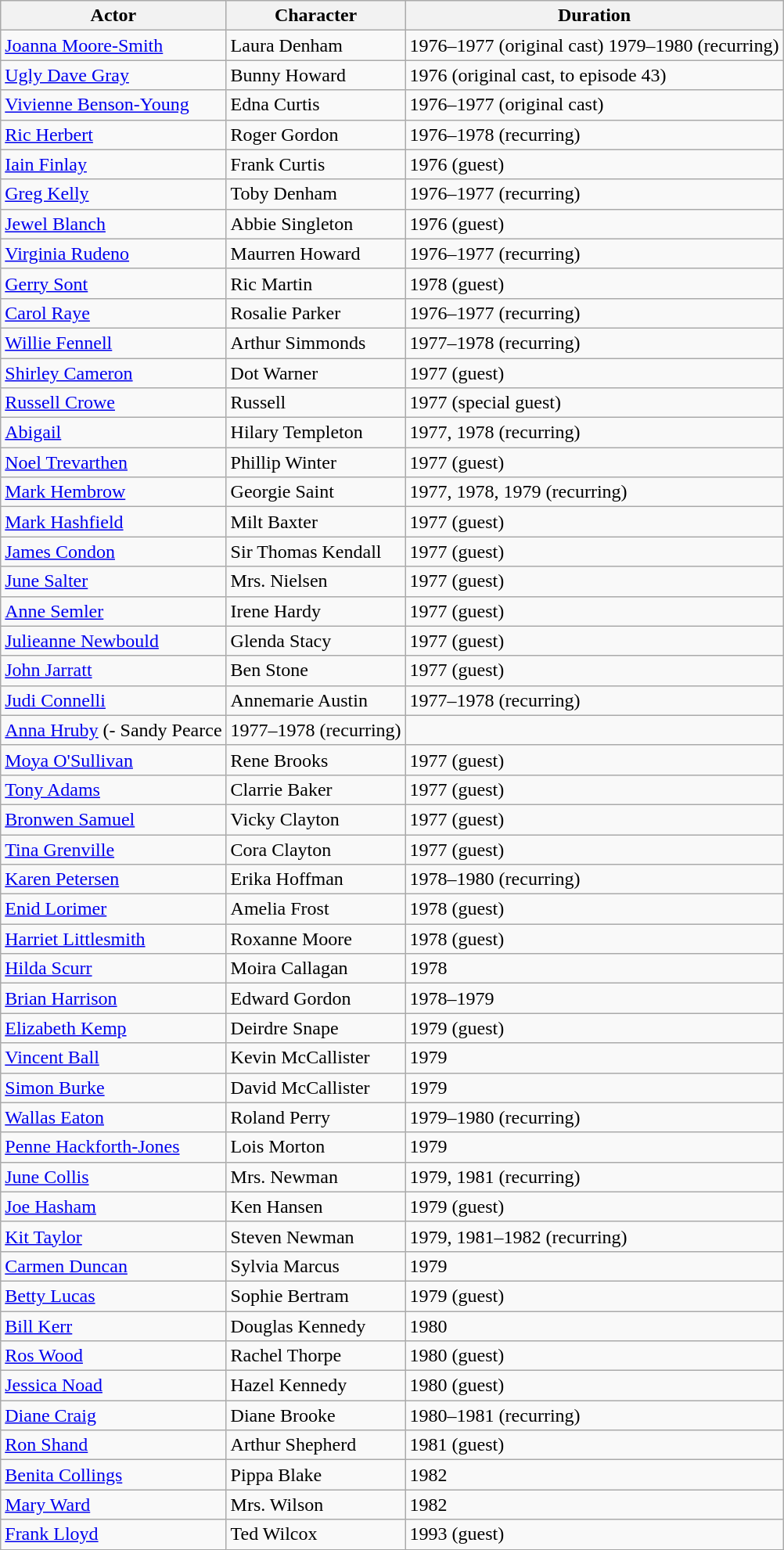<table class="wikitable">
<tr>
<th>Actor</th>
<th>Character</th>
<th>Duration</th>
</tr>
<tr>
<td><a href='#'>Joanna Moore-Smith</a></td>
<td>Laura Denham</td>
<td>1976–1977 (original cast) 1979–1980 (recurring)</td>
</tr>
<tr>
<td><a href='#'>Ugly Dave Gray</a></td>
<td>Bunny Howard</td>
<td>1976 (original cast, to episode 43)</td>
</tr>
<tr>
<td><a href='#'>Vivienne Benson-Young</a></td>
<td>Edna Curtis</td>
<td>1976–1977 (original cast)</td>
</tr>
<tr>
<td><a href='#'>Ric Herbert</a></td>
<td>Roger Gordon</td>
<td>1976–1978 (recurring)</td>
</tr>
<tr>
<td><a href='#'>Iain Finlay</a></td>
<td>Frank Curtis</td>
<td>1976 (guest)</td>
</tr>
<tr>
<td><a href='#'>Greg Kelly</a></td>
<td>Toby Denham</td>
<td>1976–1977 (recurring)</td>
</tr>
<tr>
<td><a href='#'>Jewel Blanch</a></td>
<td>Abbie Singleton</td>
<td>1976 (guest)</td>
</tr>
<tr>
<td><a href='#'>Virginia Rudeno</a></td>
<td>Maurren Howard</td>
<td>1976–1977 (recurring)</td>
</tr>
<tr>
<td><a href='#'>Gerry Sont</a></td>
<td>Ric Martin</td>
<td>1978 (guest)</td>
</tr>
<tr>
<td><a href='#'>Carol Raye</a></td>
<td>Rosalie Parker</td>
<td>1976–1977 (recurring)</td>
</tr>
<tr>
<td><a href='#'>Willie Fennell</a></td>
<td>Arthur Simmonds</td>
<td>1977–1978 (recurring)</td>
</tr>
<tr>
<td><a href='#'>Shirley Cameron</a></td>
<td>Dot Warner</td>
<td>1977 (guest)</td>
</tr>
<tr>
<td><a href='#'>Russell Crowe</a></td>
<td>Russell</td>
<td>1977 (special guest)</td>
</tr>
<tr>
<td><a href='#'>Abigail</a></td>
<td>Hilary Templeton</td>
<td>1977, 1978 (recurring)</td>
</tr>
<tr>
<td><a href='#'>Noel Trevarthen</a></td>
<td>Phillip Winter</td>
<td>1977 (guest)</td>
</tr>
<tr>
<td><a href='#'>Mark Hembrow</a></td>
<td>Georgie Saint</td>
<td>1977, 1978, 1979 (recurring)</td>
</tr>
<tr>
<td><a href='#'>Mark Hashfield</a></td>
<td>Milt Baxter</td>
<td>1977 (guest)</td>
</tr>
<tr>
<td><a href='#'>James Condon</a></td>
<td>Sir Thomas Kendall</td>
<td>1977 (guest)</td>
</tr>
<tr>
<td><a href='#'>June Salter</a></td>
<td>Mrs. Nielsen</td>
<td>1977 (guest)</td>
</tr>
<tr>
<td><a href='#'>Anne Semler</a></td>
<td>Irene Hardy</td>
<td>1977 (guest)</td>
</tr>
<tr>
<td><a href='#'>Julieanne Newbould</a></td>
<td>Glenda Stacy</td>
<td>1977 (guest)</td>
</tr>
<tr>
<td><a href='#'>John Jarratt</a></td>
<td>Ben Stone</td>
<td>1977 (guest)</td>
</tr>
<tr>
<td><a href='#'>Judi Connelli</a></td>
<td>Annemarie Austin</td>
<td>1977–1978 (recurring)</td>
</tr>
<tr>
<td><a href='#'>Anna Hruby</a> (- Sandy Pearce</td>
<td>1977–1978 (recurring)</td>
</tr>
<tr>
<td><a href='#'>Moya O'Sullivan</a></td>
<td>Rene Brooks</td>
<td>1977 (guest)</td>
</tr>
<tr>
<td><a href='#'>Tony Adams</a></td>
<td>Clarrie Baker</td>
<td>1977 (guest)</td>
</tr>
<tr>
<td><a href='#'>Bronwen Samuel</a></td>
<td>Vicky Clayton</td>
<td>1977 (guest)</td>
</tr>
<tr>
<td><a href='#'>Tina Grenville</a></td>
<td>Cora Clayton</td>
<td>1977 (guest)</td>
</tr>
<tr>
<td><a href='#'>Karen Petersen</a></td>
<td>Erika Hoffman</td>
<td>1978–1980 (recurring)</td>
</tr>
<tr>
<td><a href='#'>Enid Lorimer</a></td>
<td>Amelia Frost</td>
<td>1978 (guest)</td>
</tr>
<tr>
<td><a href='#'>Harriet Littlesmith</a></td>
<td>Roxanne Moore</td>
<td>1978 (guest)</td>
</tr>
<tr>
<td><a href='#'>Hilda Scurr</a></td>
<td>Moira Callagan</td>
<td>1978</td>
</tr>
<tr>
<td><a href='#'>Brian Harrison</a></td>
<td>Edward Gordon</td>
<td>1978–1979</td>
</tr>
<tr>
<td><a href='#'>Elizabeth Kemp</a></td>
<td>Deirdre Snape</td>
<td>1979 (guest)</td>
</tr>
<tr>
<td><a href='#'>Vincent Ball</a></td>
<td>Kevin McCallister</td>
<td>1979</td>
</tr>
<tr>
<td><a href='#'>Simon Burke</a></td>
<td>David McCallister</td>
<td>1979</td>
</tr>
<tr>
<td><a href='#'>Wallas Eaton</a></td>
<td>Roland Perry</td>
<td>1979–1980 (recurring)</td>
</tr>
<tr>
<td><a href='#'>Penne Hackforth-Jones</a></td>
<td>Lois Morton</td>
<td>1979</td>
</tr>
<tr>
<td><a href='#'>June Collis</a></td>
<td>Mrs. Newman</td>
<td>1979, 1981 (recurring)</td>
</tr>
<tr>
<td><a href='#'>Joe Hasham</a></td>
<td>Ken Hansen</td>
<td>1979 (guest)</td>
</tr>
<tr>
<td><a href='#'>Kit Taylor</a></td>
<td>Steven Newman</td>
<td>1979, 1981–1982 (recurring)</td>
</tr>
<tr>
<td><a href='#'>Carmen Duncan</a></td>
<td>Sylvia Marcus</td>
<td>1979</td>
</tr>
<tr>
<td><a href='#'>Betty Lucas</a></td>
<td>Sophie Bertram</td>
<td>1979 (guest)</td>
</tr>
<tr>
<td><a href='#'>Bill Kerr</a></td>
<td>Douglas Kennedy</td>
<td>1980</td>
</tr>
<tr>
<td><a href='#'>Ros Wood</a></td>
<td>Rachel Thorpe</td>
<td>1980 (guest)</td>
</tr>
<tr>
<td><a href='#'>Jessica Noad</a></td>
<td>Hazel Kennedy</td>
<td>1980 (guest)</td>
</tr>
<tr>
<td><a href='#'>Diane Craig</a></td>
<td>Diane Brooke</td>
<td>1980–1981 (recurring)</td>
</tr>
<tr>
<td><a href='#'>Ron Shand</a></td>
<td>Arthur Shepherd</td>
<td>1981 (guest)</td>
</tr>
<tr>
<td><a href='#'>Benita Collings</a></td>
<td>Pippa Blake</td>
<td>1982</td>
</tr>
<tr>
<td><a href='#'>Mary Ward</a></td>
<td>Mrs. Wilson</td>
<td>1982</td>
</tr>
<tr>
<td><a href='#'>Frank Lloyd</a></td>
<td>Ted Wilcox</td>
<td>1993 (guest)</td>
</tr>
</table>
